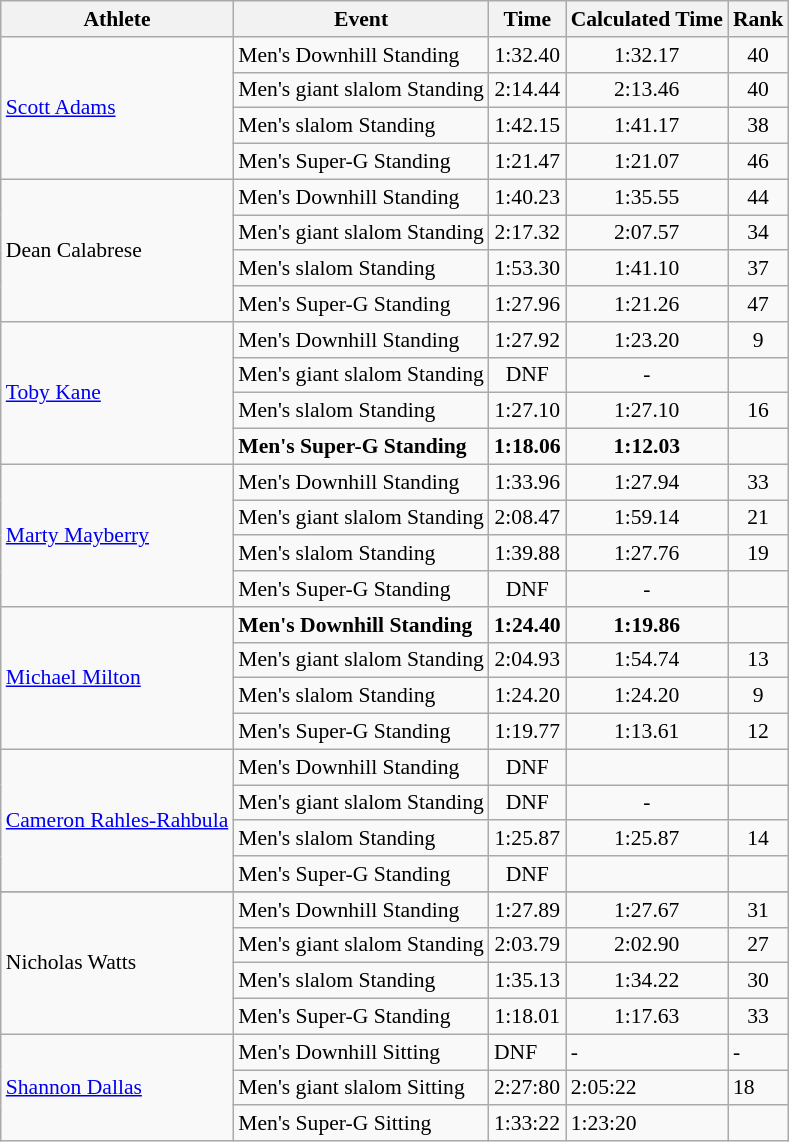<table class="wikitable" style="font-size:90%">
<tr>
<th>Athlete</th>
<th>Event</th>
<th>Time</th>
<th>Calculated Time</th>
<th>Rank</th>
</tr>
<tr align="center">
<td rowspan="4" align="left"><a href='#'>Scott Adams</a></td>
<td align="left">Men's Downhill Standing</td>
<td>1:32.40</td>
<td>1:32.17</td>
<td>40</td>
</tr>
<tr align="center">
<td align="left">Men's giant slalom Standing</td>
<td>2:14.44</td>
<td>2:13.46</td>
<td>40</td>
</tr>
<tr align="center">
<td align="left">Men's slalom Standing</td>
<td>1:42.15</td>
<td>1:41.17</td>
<td>38</td>
</tr>
<tr align="center">
<td align="left">Men's Super-G Standing</td>
<td>1:21.47</td>
<td>1:21.07</td>
<td>46</td>
</tr>
<tr align="center">
<td rowspan="4" align="left">Dean Calabrese</td>
<td align="left">Men's Downhill Standing</td>
<td>1:40.23</td>
<td>1:35.55</td>
<td>44</td>
</tr>
<tr align="center">
<td align="left">Men's giant slalom Standing</td>
<td>2:17.32</td>
<td>2:07.57</td>
<td>34</td>
</tr>
<tr align="center">
<td align="left">Men's slalom Standing</td>
<td>1:53.30</td>
<td>1:41.10</td>
<td>37</td>
</tr>
<tr align="center">
<td align="left">Men's Super-G Standing</td>
<td>1:27.96</td>
<td>1:21.26</td>
<td>47</td>
</tr>
<tr align="center">
<td rowspan="4" align="left"><a href='#'>Toby Kane</a></td>
<td align="left">Men's Downhill Standing</td>
<td>1:27.92</td>
<td>1:23.20</td>
<td>9</td>
</tr>
<tr align="center">
<td align="left">Men's giant slalom Standing</td>
<td>DNF</td>
<td>-</td>
<td></td>
</tr>
<tr align="center">
<td align="left">Men's slalom Standing</td>
<td>1:27.10</td>
<td>1:27.10</td>
<td>16</td>
</tr>
<tr align="center">
<td align="left"><strong>Men's Super-G Standing</strong></td>
<td><strong>1:18.06</strong></td>
<td><strong>1:12.03</strong></td>
<td></td>
</tr>
<tr align="center">
<td rowspan="4" align="left"><a href='#'>Marty Mayberry</a></td>
<td align="left">Men's Downhill Standing</td>
<td>1:33.96</td>
<td>1:27.94</td>
<td>33</td>
</tr>
<tr align="center">
<td align="left">Men's giant slalom Standing</td>
<td>2:08.47</td>
<td>1:59.14</td>
<td>21</td>
</tr>
<tr align="center">
<td align="left">Men's slalom Standing</td>
<td>1:39.88</td>
<td>1:27.76</td>
<td>19</td>
</tr>
<tr align="center">
<td align="left">Men's Super-G Standing</td>
<td>DNF</td>
<td>-</td>
<td></td>
</tr>
<tr align="center">
<td rowspan="4" align="left"><a href='#'>Michael Milton</a></td>
<td align="left"><strong>Men's Downhill Standing</strong></td>
<td><strong>1:24.40</strong></td>
<td><strong>1:19.86</strong></td>
<td></td>
</tr>
<tr align="center">
<td align="left">Men's giant slalom Standing</td>
<td>2:04.93</td>
<td>1:54.74</td>
<td>13</td>
</tr>
<tr align="center">
<td align="left">Men's slalom Standing</td>
<td>1:24.20</td>
<td>1:24.20</td>
<td>9</td>
</tr>
<tr align="center">
<td align="left">Men's Super-G Standing</td>
<td>1:19.77</td>
<td>1:13.61</td>
<td>12</td>
</tr>
<tr align="center">
<td rowspan="4" align="left"><a href='#'>Cameron Rahles-Rahbula</a></td>
<td align="left">Men's Downhill Standing</td>
<td>DNF</td>
<td></td>
<td></td>
</tr>
<tr align="center">
<td align="left">Men's giant slalom Standing</td>
<td>DNF</td>
<td>-</td>
<td></td>
</tr>
<tr align="center">
<td align="left">Men's slalom Standing</td>
<td>1:25.87</td>
<td>1:25.87</td>
<td>14</td>
</tr>
<tr align="center">
<td align="left">Men's Super-G Standing</td>
<td>DNF</td>
<td></td>
<td></td>
</tr>
<tr align="center">
</tr>
<tr align="center">
<td rowspan="4" align="left">Nicholas Watts</td>
<td align="left">Men's Downhill Standing</td>
<td>1:27.89</td>
<td>1:27.67</td>
<td>31</td>
</tr>
<tr align="center">
<td align="left">Men's giant slalom Standing</td>
<td>2:03.79</td>
<td>2:02.90</td>
<td>27</td>
</tr>
<tr align="center">
<td align="left">Men's slalom Standing</td>
<td>1:35.13</td>
<td>1:34.22</td>
<td>30</td>
</tr>
<tr align="center">
<td align="left">Men's Super-G Standing</td>
<td>1:18.01</td>
<td>1:17.63</td>
<td>33</td>
</tr>
<tr>
<td rowspan="3"><a href='#'>Shannon Dallas</a></td>
<td>Men's Downhill Sitting</td>
<td>DNF</td>
<td>-</td>
<td>-</td>
</tr>
<tr>
<td>Men's giant slalom Sitting</td>
<td>2:27:80</td>
<td>2:05:22</td>
<td>18</td>
</tr>
<tr>
<td>Men's Super-G Sitting</td>
<td>1:33:22</td>
<td>1:23:20</td>
<td></td>
</tr>
</table>
